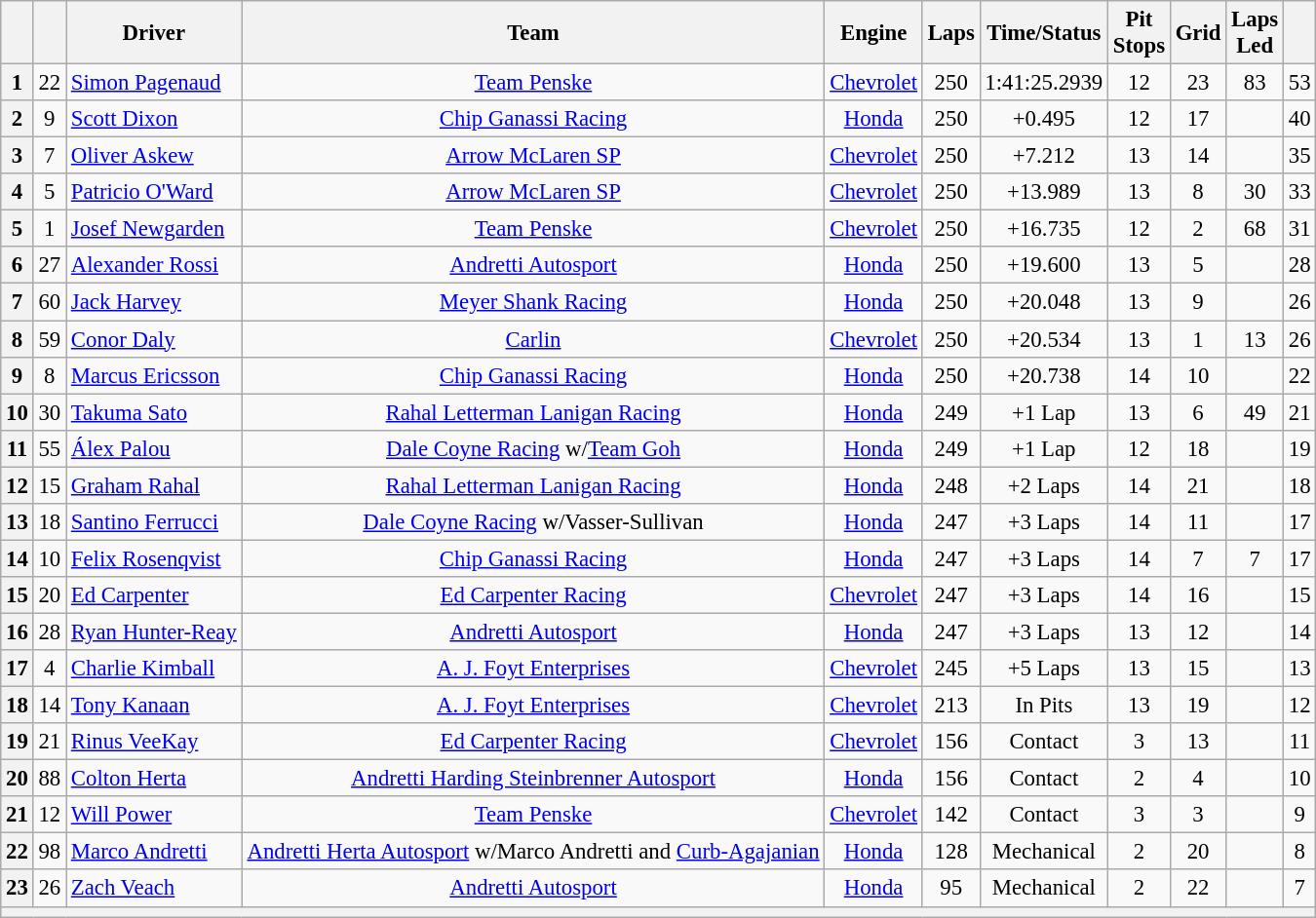<table class="wikitable" style="text-align:center; font-size: 95%">
<tr>
<th></th>
<th></th>
<th>Driver</th>
<th>Team</th>
<th>Engine</th>
<th>Laps</th>
<th>Time/Status</th>
<th>Pit<br>Stops</th>
<th>Grid</th>
<th>Laps<br>Led</th>
<th></th>
</tr>
<tr>
<th>1</th>
<td>22</td>
<td align="left"> <a href='#'>Simon Pagenaud</a></td>
<td><a href='#'>Team Penske</a></td>
<td><a href='#'>Chevrolet</a></td>
<td>250</td>
<td>1:41:25.2939</td>
<td>12</td>
<td>23</td>
<td>83</td>
<td>53</td>
</tr>
<tr>
<th>2</th>
<td>9</td>
<td align="left"> <a href='#'>Scott Dixon</a></td>
<td><a href='#'>Chip Ganassi Racing</a></td>
<td><a href='#'>Honda</a></td>
<td>250</td>
<td>+0.495</td>
<td>12</td>
<td>17</td>
<td></td>
<td>40</td>
</tr>
<tr>
<th>3</th>
<td>7</td>
<td align="left"> <a href='#'>Oliver Askew</a> <strong></strong></td>
<td><a href='#'>Arrow McLaren SP</a></td>
<td><a href='#'>Chevrolet</a></td>
<td>250</td>
<td>+7.212</td>
<td>13</td>
<td>14</td>
<td></td>
<td>35</td>
</tr>
<tr>
<th>4</th>
<td>5</td>
<td align="left"> <a href='#'>Patricio O'Ward</a></td>
<td><a href='#'>Arrow McLaren SP</a></td>
<td><a href='#'>Chevrolet</a></td>
<td>250</td>
<td>+13.989</td>
<td>13</td>
<td>8</td>
<td>30</td>
<td>33</td>
</tr>
<tr>
<th>5</th>
<td>1</td>
<td align="left"> <a href='#'>Josef Newgarden</a> <strong></strong></td>
<td><a href='#'>Team Penske</a></td>
<td><a href='#'>Chevrolet</a></td>
<td>250</td>
<td>+16.735</td>
<td>12</td>
<td>2</td>
<td>68</td>
<td>31</td>
</tr>
<tr>
<th>6</th>
<td>27</td>
<td align="left"> <a href='#'>Alexander Rossi</a></td>
<td><a href='#'>Andretti Autosport</a></td>
<td><a href='#'>Honda</a></td>
<td>250</td>
<td>+19.600</td>
<td>13</td>
<td>5</td>
<td></td>
<td>28</td>
</tr>
<tr>
<th>7</th>
<td>60</td>
<td align="left"> <a href='#'>Jack Harvey</a></td>
<td><a href='#'>Meyer Shank Racing</a></td>
<td><a href='#'>Honda</a></td>
<td>250</td>
<td>+20.048</td>
<td>13</td>
<td>9</td>
<td></td>
<td>26</td>
</tr>
<tr>
<th>8</th>
<td>59</td>
<td align="left"> <a href='#'>Conor Daly</a></td>
<td><a href='#'>Carlin</a></td>
<td><a href='#'>Chevrolet</a></td>
<td>250</td>
<td>+20.534</td>
<td>13</td>
<td>1</td>
<td>13</td>
<td>26</td>
</tr>
<tr>
<th>9</th>
<td>8</td>
<td align="left"> <a href='#'>Marcus Ericsson</a></td>
<td><a href='#'>Chip Ganassi Racing</a></td>
<td><a href='#'>Honda</a></td>
<td>250</td>
<td>+20.738</td>
<td>14</td>
<td>10</td>
<td></td>
<td>22</td>
</tr>
<tr>
<th>10</th>
<td>30</td>
<td align="left"> <a href='#'>Takuma Sato</a></td>
<td><a href='#'>Rahal Letterman Lanigan Racing</a></td>
<td><a href='#'>Honda</a></td>
<td>249</td>
<td>+1 Lap</td>
<td>13</td>
<td>6</td>
<td>49</td>
<td>21</td>
</tr>
<tr>
<th>11</th>
<td>55</td>
<td align="left"> <a href='#'>Álex Palou</a> <strong></strong></td>
<td><a href='#'>Dale Coyne Racing</a> w/<a href='#'>Team Goh</a></td>
<td><a href='#'>Honda</a></td>
<td>249</td>
<td>+1 Lap</td>
<td>12</td>
<td>18</td>
<td></td>
<td>19</td>
</tr>
<tr>
<th>12</th>
<td>15</td>
<td align="left"> <a href='#'>Graham Rahal</a></td>
<td><a href='#'>Rahal Letterman Lanigan Racing</a></td>
<td><a href='#'>Honda</a></td>
<td>248</td>
<td>+2 Laps</td>
<td>14</td>
<td>21</td>
<td></td>
<td>18</td>
</tr>
<tr>
<th>13</th>
<td>18</td>
<td align="left"> <a href='#'>Santino Ferrucci</a></td>
<td><a href='#'>Dale Coyne Racing</a> w/Vasser-Sullivan</td>
<td><a href='#'>Honda</a></td>
<td>247</td>
<td>+3 Laps</td>
<td>14</td>
<td>11</td>
<td></td>
<td>17</td>
</tr>
<tr>
<th>14</th>
<td>10</td>
<td align="left"> <a href='#'>Felix Rosenqvist</a></td>
<td><a href='#'>Chip Ganassi Racing</a></td>
<td><a href='#'>Honda</a></td>
<td>247</td>
<td>+3 Laps</td>
<td>14</td>
<td>7</td>
<td>7</td>
<td>17</td>
</tr>
<tr>
<th>15</th>
<td>20</td>
<td align="left"> <a href='#'>Ed Carpenter</a></td>
<td><a href='#'>Ed Carpenter Racing</a></td>
<td><a href='#'>Chevrolet</a></td>
<td>247</td>
<td>+3 Laps</td>
<td>14</td>
<td>16</td>
<td></td>
<td>15</td>
</tr>
<tr>
<th>16</th>
<td>28</td>
<td align="left"> <a href='#'>Ryan Hunter-Reay</a> <strong></strong></td>
<td><a href='#'>Andretti Autosport</a></td>
<td><a href='#'>Honda</a></td>
<td>247</td>
<td>+3 Laps</td>
<td>13</td>
<td>12</td>
<td></td>
<td>14</td>
</tr>
<tr>
<th>17</th>
<td>4</td>
<td align="left"> <a href='#'>Charlie Kimball</a></td>
<td><a href='#'>A. J. Foyt Enterprises</a></td>
<td><a href='#'>Chevrolet</a></td>
<td>245</td>
<td>+5 Laps</td>
<td>13</td>
<td>15</td>
<td></td>
<td>13</td>
</tr>
<tr>
<th>18</th>
<td>14</td>
<td align="left"> <a href='#'>Tony Kanaan</a> <strong></strong></td>
<td><a href='#'>A. J. Foyt Enterprises</a></td>
<td><a href='#'>Chevrolet</a></td>
<td>213</td>
<td>In Pits</td>
<td>13</td>
<td>19</td>
<td></td>
<td>12</td>
</tr>
<tr>
<th>19</th>
<td>21</td>
<td align="left"> <a href='#'>Rinus VeeKay</a> <strong></strong></td>
<td><a href='#'>Ed Carpenter Racing</a></td>
<td><a href='#'>Chevrolet</a></td>
<td>156</td>
<td>Contact</td>
<td>3</td>
<td>13</td>
<td></td>
<td>11</td>
</tr>
<tr>
<th>20</th>
<td>88</td>
<td align="left"> <a href='#'>Colton Herta</a></td>
<td><a href='#'>Andretti Harding Steinbrenner Autosport</a></td>
<td><a href='#'>Honda</a></td>
<td>156</td>
<td>Contact</td>
<td>2</td>
<td>4</td>
<td></td>
<td>10</td>
</tr>
<tr>
<th>21</th>
<td>12</td>
<td align="left"> <a href='#'>Will Power</a></td>
<td><a href='#'>Team Penske</a></td>
<td><a href='#'>Chevrolet</a></td>
<td>142</td>
<td>Contact</td>
<td>3</td>
<td>3</td>
<td></td>
<td>9</td>
</tr>
<tr>
<th>22</th>
<td>98</td>
<td align="left"> <a href='#'>Marco Andretti</a> <strong></strong></td>
<td><a href='#'>Andretti Herta Autosport</a> w/Marco Andretti and <a href='#'>Curb-Agajanian</a></td>
<td><a href='#'>Honda</a></td>
<td>128</td>
<td>Mechanical</td>
<td>2</td>
<td>20</td>
<td></td>
<td>8</td>
</tr>
<tr>
<th>23</th>
<td>26</td>
<td align="left"> <a href='#'>Zach Veach</a></td>
<td><a href='#'>Andretti Autosport</a></td>
<td><a href='#'>Honda</a></td>
<td>95</td>
<td>Mechanical</td>
<td>2</td>
<td>22</td>
<td></td>
<td>7</td>
</tr>
<tr>
<th colspan=11></th>
</tr>
</table>
